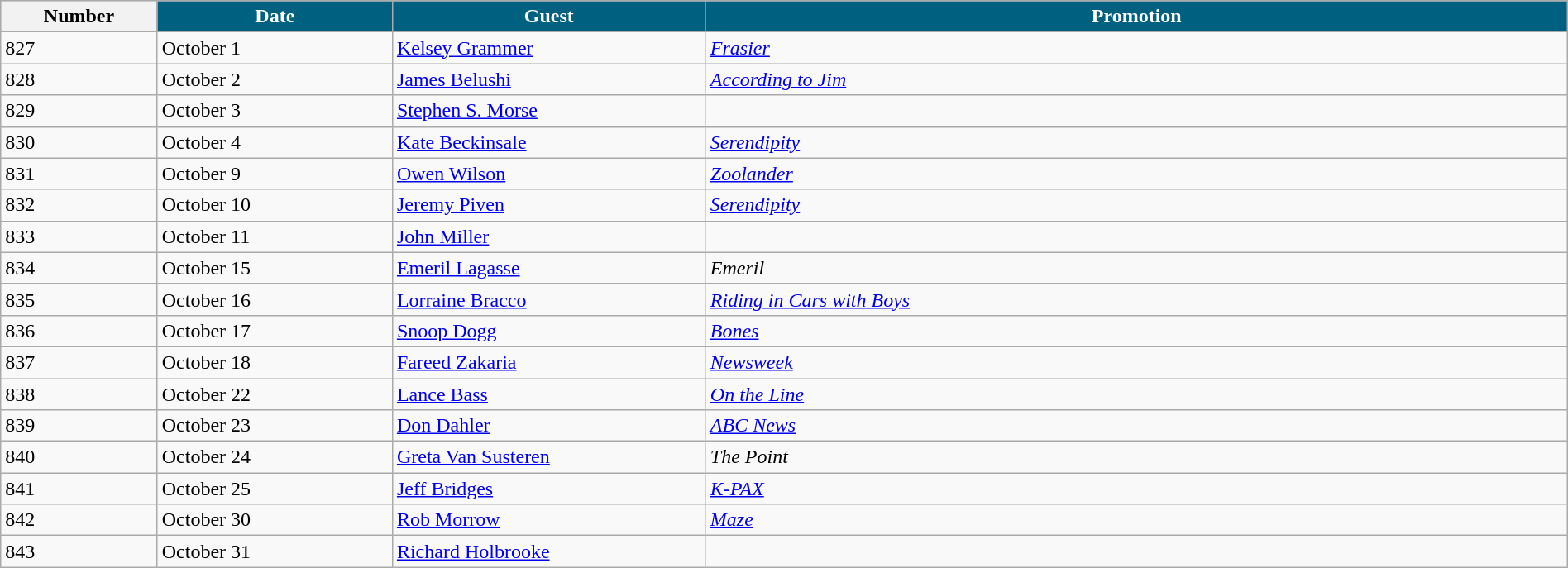<table class="wikitable" width="100%">
<tr bgcolor="#CCCCCC">
<th>Number</th>
<th width="15%" style="background:#006080; color:#FFFFFF">Date</th>
<th width="20%" style="background:#006080; color:#FFFFFF">Guest</th>
<th width="55%" style="background:#006080; color:#FFFFFF">Promotion</th>
</tr>
<tr>
<td>827</td>
<td>October 1</td>
<td><a href='#'>Kelsey Grammer</a></td>
<td><em><a href='#'>Frasier</a></em></td>
</tr>
<tr>
<td>828</td>
<td>October 2</td>
<td><a href='#'>James Belushi</a></td>
<td><em><a href='#'>According to Jim</a></em></td>
</tr>
<tr>
<td>829</td>
<td>October 3</td>
<td><a href='#'>Stephen S. Morse</a></td>
<td></td>
</tr>
<tr>
<td>830</td>
<td>October 4</td>
<td><a href='#'>Kate Beckinsale</a></td>
<td><em><a href='#'>Serendipity</a></em></td>
</tr>
<tr>
<td>831</td>
<td>October 9</td>
<td><a href='#'>Owen Wilson</a></td>
<td><em><a href='#'>Zoolander</a></em></td>
</tr>
<tr>
<td>832</td>
<td>October 10</td>
<td><a href='#'>Jeremy Piven</a></td>
<td><em><a href='#'>Serendipity</a></em></td>
</tr>
<tr>
<td>833</td>
<td>October 11</td>
<td><a href='#'>John Miller</a></td>
<td></td>
</tr>
<tr>
<td>834</td>
<td>October 15</td>
<td><a href='#'>Emeril Lagasse</a></td>
<td><em>Emeril</em></td>
</tr>
<tr>
<td>835</td>
<td>October 16</td>
<td><a href='#'>Lorraine Bracco</a></td>
<td><em><a href='#'>Riding in Cars with Boys</a></em></td>
</tr>
<tr>
<td>836</td>
<td>October 17</td>
<td><a href='#'>Snoop Dogg</a></td>
<td><em><a href='#'>Bones</a></em></td>
</tr>
<tr>
<td>837</td>
<td>October 18</td>
<td><a href='#'>Fareed Zakaria</a></td>
<td><em><a href='#'>Newsweek</a></em></td>
</tr>
<tr>
<td>838</td>
<td>October 22</td>
<td><a href='#'>Lance Bass</a></td>
<td><em><a href='#'>On the Line</a></em></td>
</tr>
<tr>
<td>839</td>
<td>October 23</td>
<td><a href='#'>Don Dahler</a></td>
<td><em><a href='#'>ABC News</a></em></td>
</tr>
<tr>
<td>840</td>
<td>October 24</td>
<td><a href='#'>Greta Van Susteren</a></td>
<td><em>The Point</em></td>
</tr>
<tr>
<td>841</td>
<td>October 25</td>
<td><a href='#'>Jeff Bridges</a></td>
<td><em><a href='#'>K-PAX</a></em></td>
</tr>
<tr>
<td>842</td>
<td>October 30</td>
<td><a href='#'>Rob Morrow</a></td>
<td><em><a href='#'>Maze</a></em></td>
</tr>
<tr>
<td>843</td>
<td>October 31</td>
<td><a href='#'>Richard Holbrooke</a></td>
<td></td>
</tr>
</table>
